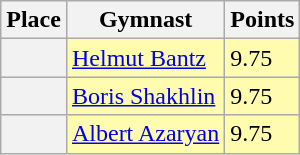<table class="wikitable sortable">
<tr>
<th>Place</th>
<th>Gymnast</th>
<th>Points</th>
</tr>
<tr align="left" valign="top" bgcolor=fffcaf>
<th></th>
<td align="left"> <a href='#'>Helmut Bantz</a></td>
<td align="left">9.75</td>
</tr>
<tr align="left" valign="top" bgcolor=fffcaf>
<th></th>
<td align="left"> <a href='#'>Boris Shakhlin</a></td>
<td align="left">9.75</td>
</tr>
<tr align="left" valign="top" bgcolor=fffcaf>
<th></th>
<td align="left"> <a href='#'>Albert Azaryan</a></td>
<td align="left">9.75</td>
</tr>
</table>
